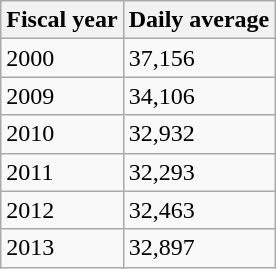<table class="wikitable">
<tr>
<th>Fiscal year</th>
<th>Daily average</th>
</tr>
<tr>
<td>2000</td>
<td>37,156</td>
</tr>
<tr>
<td>2009</td>
<td>34,106</td>
</tr>
<tr>
<td>2010</td>
<td>32,932</td>
</tr>
<tr>
<td>2011</td>
<td>32,293</td>
</tr>
<tr>
<td>2012</td>
<td>32,463</td>
</tr>
<tr>
<td>2013</td>
<td>32,897</td>
</tr>
</table>
